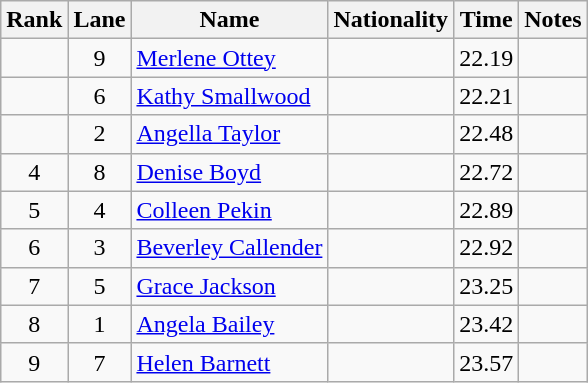<table class="wikitable sortable" style=" text-align:center">
<tr>
<th>Rank</th>
<th>Lane</th>
<th>Name</th>
<th>Nationality</th>
<th>Time</th>
<th>Notes</th>
</tr>
<tr>
<td></td>
<td>9</td>
<td align=left><a href='#'>Merlene Ottey</a></td>
<td align=left></td>
<td>22.19</td>
<td></td>
</tr>
<tr>
<td></td>
<td>6</td>
<td align=left><a href='#'>Kathy Smallwood</a></td>
<td align=left></td>
<td>22.21</td>
<td></td>
</tr>
<tr>
<td></td>
<td>2</td>
<td align=left><a href='#'>Angella Taylor</a></td>
<td align=left></td>
<td>22.48</td>
<td></td>
</tr>
<tr>
<td>4</td>
<td>8</td>
<td align=left><a href='#'>Denise Boyd</a></td>
<td align=left></td>
<td>22.72</td>
<td></td>
</tr>
<tr>
<td>5</td>
<td>4</td>
<td align=left><a href='#'>Colleen Pekin</a></td>
<td align=left></td>
<td>22.89</td>
<td></td>
</tr>
<tr>
<td>6</td>
<td>3</td>
<td align=left><a href='#'>Beverley Callender</a></td>
<td align=left></td>
<td>22.92</td>
<td></td>
</tr>
<tr>
<td>7</td>
<td>5</td>
<td align=left><a href='#'>Grace Jackson</a></td>
<td align=left></td>
<td>23.25</td>
<td></td>
</tr>
<tr>
<td>8</td>
<td>1</td>
<td align=left><a href='#'>Angela Bailey</a></td>
<td align=left></td>
<td>23.42</td>
<td></td>
</tr>
<tr>
<td>9</td>
<td>7</td>
<td align=left><a href='#'>Helen Barnett</a></td>
<td align=left></td>
<td>23.57</td>
<td></td>
</tr>
</table>
